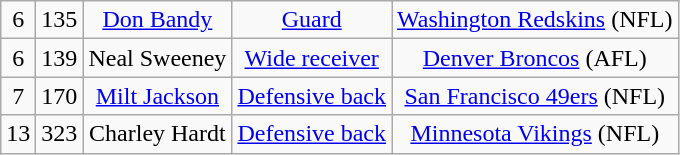<table class="wikitable" style="text-align:center">
<tr>
<td>6</td>
<td>135</td>
<td><a href='#'>Don Bandy</a></td>
<td><a href='#'>Guard</a></td>
<td><a href='#'>Washington Redskins</a> (NFL)</td>
</tr>
<tr>
<td>6</td>
<td>139</td>
<td>Neal Sweeney</td>
<td><a href='#'>Wide receiver</a></td>
<td><a href='#'>Denver Broncos</a> (AFL)</td>
</tr>
<tr>
<td>7</td>
<td>170</td>
<td><a href='#'>Milt Jackson</a></td>
<td><a href='#'>Defensive back</a></td>
<td><a href='#'>San Francisco 49ers</a> (NFL)</td>
</tr>
<tr>
<td>13</td>
<td>323</td>
<td>Charley Hardt</td>
<td><a href='#'>Defensive back</a></td>
<td><a href='#'>Minnesota Vikings</a> (NFL)</td>
</tr>
</table>
